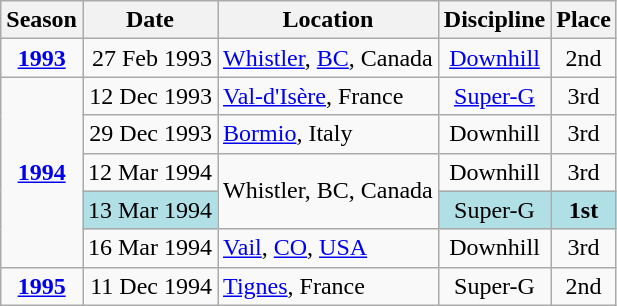<table class="wikitable">
<tr>
<th>Season</th>
<th>Date</th>
<th>Location</th>
<th>Discipline</th>
<th>Place</th>
</tr>
<tr>
<td rowspan=1 align=center><strong><a href='#'>1993</a></strong></td>
<td align=right>27 Feb 1993</td>
<td><a href='#'>Whistler</a>, <a href='#'>BC</a>, Canada</td>
<td align=center><a href='#'>Downhill</a></td>
<td align=center>2nd</td>
</tr>
<tr>
<td rowspan=5 align=center><strong><a href='#'>1994</a></strong></td>
<td align=right>12 Dec 1993</td>
<td><a href='#'>Val-d'Isère</a>, France</td>
<td align=center><a href='#'>Super-G</a></td>
<td align=center>3rd</td>
</tr>
<tr>
<td align=right>29 Dec 1993</td>
<td><a href='#'>Bormio</a>, Italy</td>
<td align=center>Downhill</td>
<td align=center>3rd</td>
</tr>
<tr>
<td align=right>12 Mar 1994</td>
<td rowspan=2>Whistler, BC, Canada</td>
<td align=center>Downhill</td>
<td align=center>3rd</td>
</tr>
<tr>
<td align=right bgcolor="#BOEOE6">13 Mar 1994</td>
<td bgcolor="#BOEOE6" align=center>Super-G</td>
<td align=center bgcolor="#BOEOE6"><strong>1st</strong></td>
</tr>
<tr>
<td align=right>16 Mar 1994</td>
<td><a href='#'>Vail</a>, <a href='#'>CO</a>, <a href='#'>USA</a></td>
<td align=center>Downhill</td>
<td align=center>3rd</td>
</tr>
<tr>
<td rowspan=1 align=center><strong><a href='#'>1995</a></strong></td>
<td align=right>11 Dec 1994</td>
<td><a href='#'>Tignes</a>, France</td>
<td align=center>Super-G</td>
<td align=center>2nd</td>
</tr>
</table>
